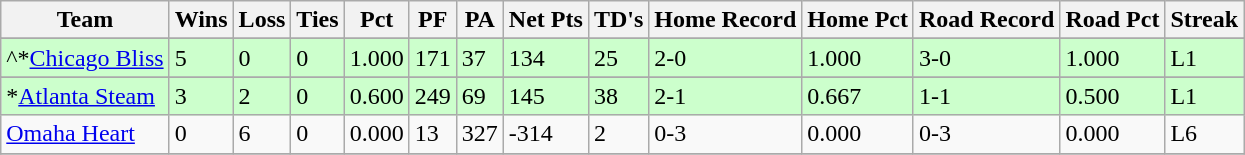<table class="wikitable">
<tr>
<th>Team</th>
<th>Wins</th>
<th>Loss</th>
<th>Ties</th>
<th>Pct</th>
<th>PF</th>
<th>PA</th>
<th>Net Pts</th>
<th>TD's</th>
<th>Home Record</th>
<th>Home Pct</th>
<th>Road Record</th>
<th>Road Pct</th>
<th>Streak</th>
</tr>
<tr>
</tr>
<tr bgcolor="#ccffcc">
<td>^*<a href='#'>Chicago Bliss</a></td>
<td>5</td>
<td>0</td>
<td>0</td>
<td>1.000</td>
<td>171</td>
<td>37</td>
<td>134</td>
<td>25</td>
<td>2-0</td>
<td>1.000</td>
<td>3-0</td>
<td>1.000</td>
<td>L1</td>
</tr>
<tr>
</tr>
<tr bgcolor="#ccffcc">
<td>*<a href='#'>Atlanta Steam</a></td>
<td>3</td>
<td>2</td>
<td>0</td>
<td>0.600</td>
<td>249</td>
<td>69</td>
<td>145</td>
<td>38</td>
<td>2-1</td>
<td>0.667</td>
<td>1-1</td>
<td>0.500</td>
<td>L1</td>
</tr>
<tr>
<td><a href='#'>Omaha Heart</a></td>
<td>0</td>
<td>6</td>
<td>0</td>
<td>0.000</td>
<td>13</td>
<td>327</td>
<td>-314</td>
<td>2</td>
<td>0-3</td>
<td>0.000</td>
<td>0-3</td>
<td>0.000</td>
<td>L6</td>
</tr>
<tr>
</tr>
</table>
